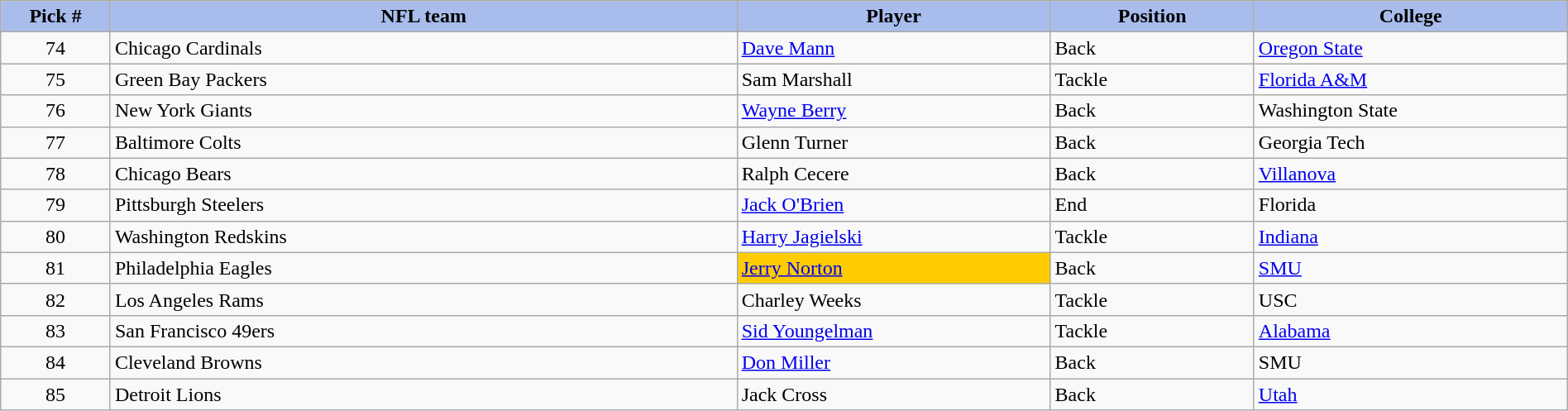<table class="wikitable sortable sortable" style="width: 100%">
<tr>
<th style="background:#a8bdec; width:7%;">Pick #</th>
<th style="width:40%; background:#a8bdec;">NFL team</th>
<th style="width:20%; background:#a8bdec;">Player</th>
<th style="width:13%; background:#a8bdec;">Position</th>
<th style="background:#A8BDEC;">College</th>
</tr>
<tr>
<td align=center>74</td>
<td>Chicago Cardinals</td>
<td><a href='#'>Dave Mann</a></td>
<td>Back</td>
<td><a href='#'>Oregon State</a></td>
</tr>
<tr>
<td align=center>75</td>
<td>Green Bay Packers</td>
<td>Sam Marshall</td>
<td>Tackle</td>
<td><a href='#'>Florida A&M</a></td>
</tr>
<tr>
<td align=center>76</td>
<td>New York Giants</td>
<td><a href='#'>Wayne Berry</a></td>
<td>Back</td>
<td>Washington State</td>
</tr>
<tr>
<td align=center>77</td>
<td>Baltimore Colts</td>
<td>Glenn Turner</td>
<td>Back</td>
<td>Georgia Tech</td>
</tr>
<tr>
<td align=center>78</td>
<td>Chicago Bears</td>
<td>Ralph Cecere</td>
<td>Back</td>
<td><a href='#'>Villanova</a></td>
</tr>
<tr>
<td align=center>79</td>
<td>Pittsburgh Steelers</td>
<td><a href='#'>Jack O'Brien</a></td>
<td>End</td>
<td>Florida</td>
</tr>
<tr>
<td align=center>80</td>
<td>Washington Redskins</td>
<td><a href='#'>Harry Jagielski</a></td>
<td>Tackle</td>
<td><a href='#'>Indiana</a></td>
</tr>
<tr>
<td align=center>81</td>
<td>Philadelphia Eagles</td>
<td style="background:#fc0;"><a href='#'>Jerry Norton</a></td>
<td>Back</td>
<td><a href='#'>SMU</a></td>
</tr>
<tr>
<td align=center>82</td>
<td>Los Angeles Rams</td>
<td>Charley Weeks</td>
<td>Tackle</td>
<td>USC</td>
</tr>
<tr>
<td align=center>83</td>
<td>San Francisco 49ers</td>
<td><a href='#'>Sid Youngelman</a></td>
<td>Tackle</td>
<td><a href='#'>Alabama</a></td>
</tr>
<tr>
<td align=center>84</td>
<td>Cleveland Browns</td>
<td><a href='#'>Don Miller</a></td>
<td>Back</td>
<td>SMU</td>
</tr>
<tr>
<td align=center>85</td>
<td>Detroit Lions</td>
<td>Jack Cross</td>
<td>Back</td>
<td><a href='#'>Utah</a></td>
</tr>
</table>
